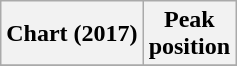<table class="wikitable plainrowheaders">
<tr>
<th scope="col">Chart (2017)</th>
<th scope="col">Peak<br>position</th>
</tr>
<tr>
</tr>
</table>
